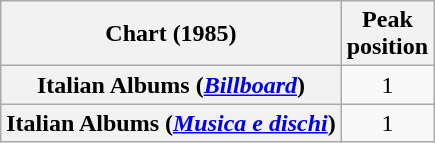<table class="wikitable sortable plainrowheaders" style="text-align:center">
<tr>
<th scope="col">Chart (1985)</th>
<th scope="col">Peak<br>position</th>
</tr>
<tr>
<th scope="row">Italian Albums (<em><a href='#'>Billboard</a></em>) </th>
<td>1</td>
</tr>
<tr>
<th scope="row">Italian Albums (<em><a href='#'>Musica e dischi</a></em>)</th>
<td>1</td>
</tr>
</table>
